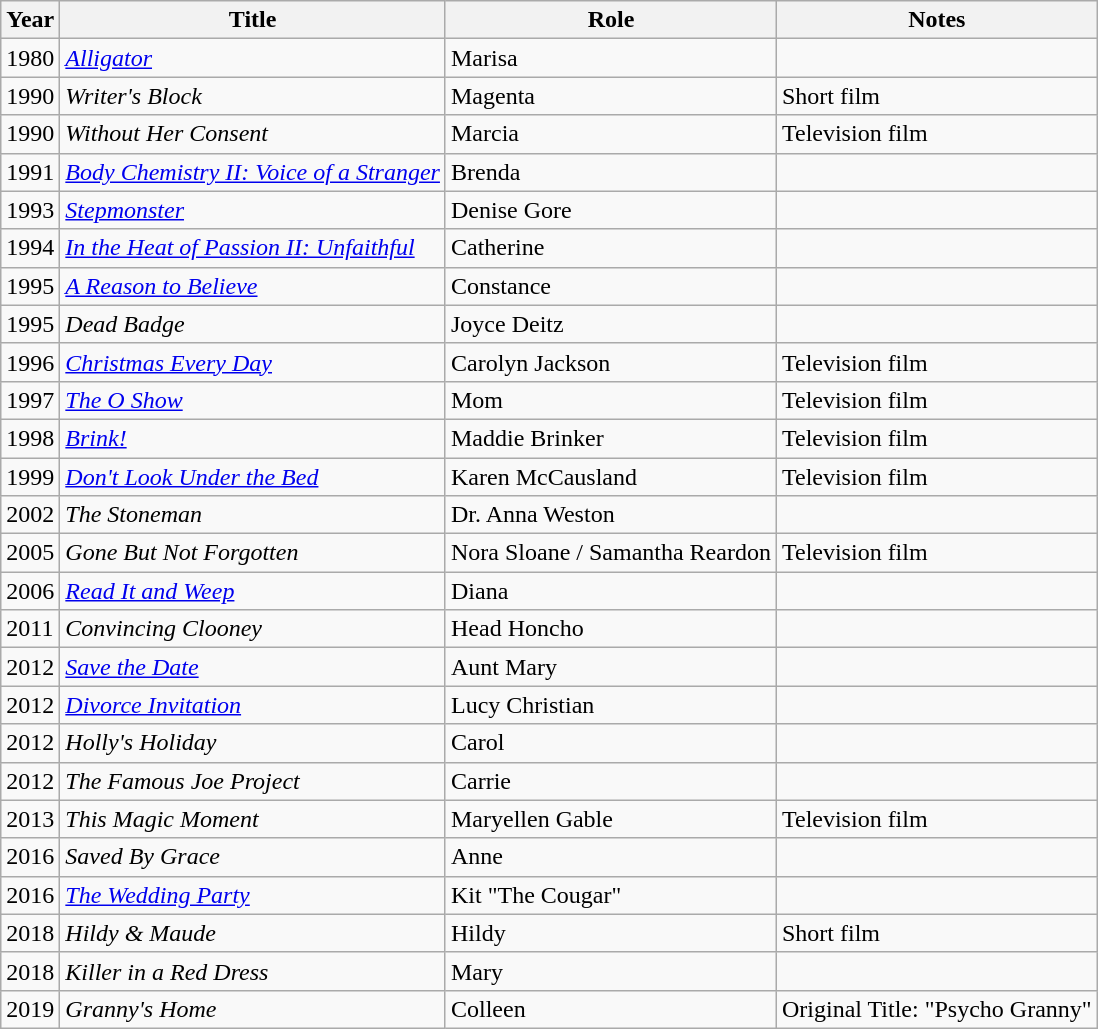<table class="wikitable sortable">
<tr>
<th>Year</th>
<th>Title</th>
<th>Role</th>
<th>Notes</th>
</tr>
<tr>
<td>1980</td>
<td><em><a href='#'>Alligator</a></em></td>
<td>Marisa</td>
<td></td>
</tr>
<tr>
<td>1990</td>
<td><em>Writer's Block</em></td>
<td>Magenta</td>
<td>Short film</td>
</tr>
<tr>
<td>1990</td>
<td><em>Without Her Consent</em></td>
<td>Marcia</td>
<td>Television film</td>
</tr>
<tr>
<td>1991</td>
<td><em><a href='#'>Body Chemistry II: Voice of a Stranger</a></em></td>
<td>Brenda</td>
<td></td>
</tr>
<tr>
<td>1993</td>
<td><em><a href='#'>Stepmonster</a></em></td>
<td>Denise Gore</td>
<td></td>
</tr>
<tr>
<td>1994</td>
<td><em><a href='#'>In the Heat of Passion II: Unfaithful</a></em></td>
<td>Catherine</td>
<td></td>
</tr>
<tr>
<td>1995</td>
<td><em><a href='#'>A Reason to Believe</a></em></td>
<td>Constance</td>
<td></td>
</tr>
<tr>
<td>1995</td>
<td><em>Dead Badge</em></td>
<td>Joyce Deitz</td>
<td></td>
</tr>
<tr>
<td>1996</td>
<td><em><a href='#'>Christmas Every Day</a></em></td>
<td>Carolyn Jackson</td>
<td>Television film</td>
</tr>
<tr>
<td>1997</td>
<td><em><a href='#'>The O Show</a></em></td>
<td>Mom</td>
<td>Television film</td>
</tr>
<tr>
<td>1998</td>
<td><em><a href='#'>Brink!</a></em></td>
<td>Maddie Brinker</td>
<td>Television film</td>
</tr>
<tr>
<td>1999</td>
<td><em><a href='#'>Don't Look Under the Bed</a></em></td>
<td>Karen McCausland</td>
<td>Television film</td>
</tr>
<tr>
<td>2002</td>
<td><em>The Stoneman</em></td>
<td>Dr. Anna Weston</td>
<td></td>
</tr>
<tr>
<td>2005</td>
<td><em>Gone But Not Forgotten</em></td>
<td>Nora Sloane / Samantha Reardon</td>
<td>Television film</td>
</tr>
<tr>
<td>2006</td>
<td><em><a href='#'>Read It and Weep</a></em></td>
<td>Diana</td>
<td></td>
</tr>
<tr>
<td>2011</td>
<td><em>Convincing Clooney</em></td>
<td>Head Honcho</td>
<td></td>
</tr>
<tr>
<td>2012</td>
<td><em><a href='#'>Save the Date</a></em></td>
<td>Aunt Mary</td>
<td></td>
</tr>
<tr>
<td>2012</td>
<td><em><a href='#'>Divorce Invitation</a></em></td>
<td>Lucy Christian</td>
<td></td>
</tr>
<tr>
<td>2012</td>
<td><em>Holly's Holiday</em></td>
<td>Carol</td>
<td></td>
</tr>
<tr>
<td>2012</td>
<td><em>The Famous Joe Project</em></td>
<td>Carrie</td>
<td></td>
</tr>
<tr>
<td>2013</td>
<td><em>This Magic Moment</em></td>
<td>Maryellen Gable</td>
<td>Television film</td>
</tr>
<tr>
<td>2016</td>
<td><em>Saved By Grace</em></td>
<td>Anne</td>
<td></td>
</tr>
<tr>
<td>2016</td>
<td><em><a href='#'>The Wedding Party</a></em></td>
<td>Kit "The Cougar"</td>
<td></td>
</tr>
<tr>
<td>2018</td>
<td><em>Hildy & Maude</em></td>
<td>Hildy</td>
<td>Short film</td>
</tr>
<tr>
<td>2018</td>
<td><em>Killer in a Red Dress</em></td>
<td>Mary</td>
<td></td>
</tr>
<tr>
<td>2019</td>
<td><em>Granny's Home</em></td>
<td>Colleen</td>
<td>Original Title: "Psycho Granny"</td>
</tr>
</table>
